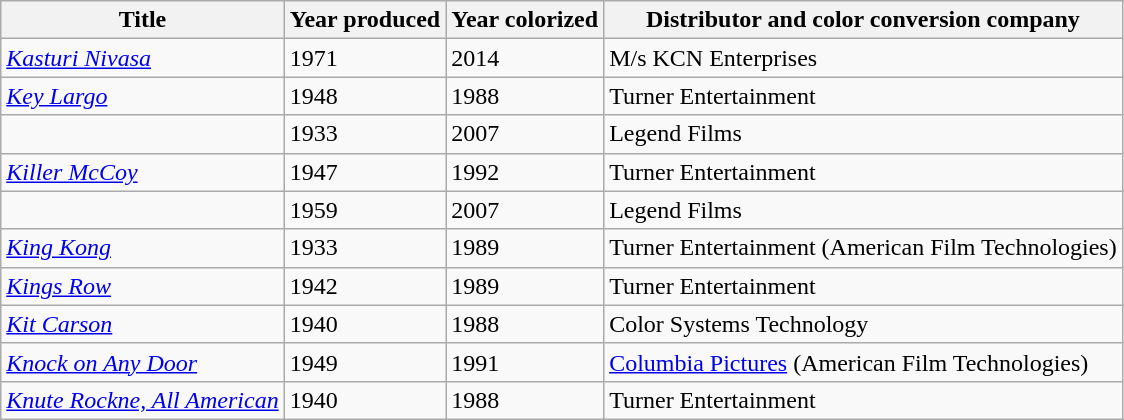<table class="wikitable sortable">
<tr>
<th>Title</th>
<th>Year produced</th>
<th>Year colorized</th>
<th>Distributor and color conversion company</th>
</tr>
<tr>
<td><em><a href='#'>Kasturi Nivasa</a></em></td>
<td>1971</td>
<td>2014</td>
<td>M/s KCN Enterprises</td>
</tr>
<tr>
<td><em><a href='#'>Key Largo</a></em></td>
<td>1948</td>
<td>1988</td>
<td>Turner Entertainment</td>
</tr>
<tr>
<td><em></em></td>
<td>1933</td>
<td>2007</td>
<td>Legend Films</td>
</tr>
<tr>
<td><em><a href='#'>Killer McCoy</a></em></td>
<td>1947</td>
<td>1992</td>
<td>Turner Entertainment</td>
</tr>
<tr>
<td><em></em></td>
<td>1959</td>
<td>2007</td>
<td>Legend Films</td>
</tr>
<tr>
<td><em><a href='#'>King Kong</a></em></td>
<td>1933</td>
<td>1989</td>
<td>Turner Entertainment (American Film Technologies)</td>
</tr>
<tr>
<td><em><a href='#'>Kings Row</a></em></td>
<td>1942</td>
<td>1989</td>
<td>Turner Entertainment</td>
</tr>
<tr>
<td><em><a href='#'>Kit Carson</a></em></td>
<td>1940</td>
<td>1988</td>
<td>Color Systems Technology</td>
</tr>
<tr>
<td><em><a href='#'>Knock on Any Door</a></em></td>
<td>1949</td>
<td>1991</td>
<td><a href='#'>Columbia Pictures</a> (American Film Technologies)</td>
</tr>
<tr>
<td><em><a href='#'>Knute Rockne, All American</a></em></td>
<td>1940</td>
<td>1988</td>
<td>Turner Entertainment</td>
</tr>
</table>
